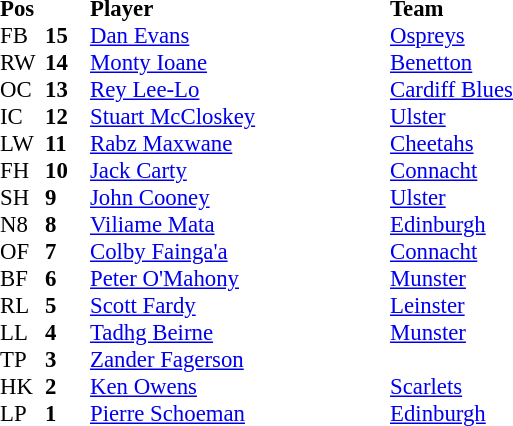<table style="font-size: 95%" cellspacing="0" cellpadding="0">
<tr>
<th width="30" align="left">Pos</th>
<th width="30"></th>
<th style="width:200px;" align="left">Player</th>
<th style="width:150px;" align="left">Team</th>
</tr>
<tr>
<td>FB</td>
<td><strong>15</strong></td>
<td> <a href='#'>Dan Evans</a></td>
<td> <a href='#'>Ospreys</a></td>
</tr>
<tr>
<td>RW</td>
<td><strong>14</strong></td>
<td> <a href='#'>Monty Ioane</a></td>
<td> <a href='#'>Benetton</a></td>
</tr>
<tr>
<td>OC</td>
<td><strong>13</strong></td>
<td> <a href='#'>Rey Lee-Lo</a></td>
<td> <a href='#'>Cardiff Blues</a></td>
</tr>
<tr>
<td>IC</td>
<td><strong>12</strong></td>
<td> <a href='#'>Stuart McCloskey</a></td>
<td> <a href='#'>Ulster</a></td>
</tr>
<tr>
<td>LW</td>
<td><strong>11</strong></td>
<td> <a href='#'>Rabz Maxwane</a></td>
<td> <a href='#'>Cheetahs</a></td>
</tr>
<tr>
<td>FH</td>
<td><strong>10</strong></td>
<td> <a href='#'>Jack Carty</a></td>
<td> <a href='#'>Connacht</a></td>
</tr>
<tr>
<td>SH</td>
<td><strong>9</strong></td>
<td> <a href='#'>John Cooney</a></td>
<td> <a href='#'>Ulster</a></td>
</tr>
<tr>
<td>N8</td>
<td><strong>8</strong></td>
<td> <a href='#'>Viliame Mata</a></td>
<td> <a href='#'>Edinburgh</a></td>
</tr>
<tr>
<td>OF</td>
<td><strong>7</strong></td>
<td> <a href='#'>Colby Fainga'a</a></td>
<td> <a href='#'>Connacht</a></td>
</tr>
<tr>
<td>BF</td>
<td><strong>6</strong></td>
<td> <a href='#'>Peter O'Mahony</a></td>
<td> <a href='#'>Munster</a></td>
</tr>
<tr>
<td>RL</td>
<td><strong>5</strong></td>
<td> <a href='#'>Scott Fardy</a></td>
<td> <a href='#'>Leinster</a></td>
</tr>
<tr>
<td>LL</td>
<td><strong>4</strong></td>
<td> <a href='#'>Tadhg Beirne</a></td>
<td> <a href='#'>Munster</a></td>
</tr>
<tr>
<td>TP</td>
<td><strong>3</strong></td>
<td> <a href='#'>Zander Fagerson</a></td>
<td></td>
</tr>
<tr>
<td>HK</td>
<td><strong>2</strong></td>
<td> <a href='#'>Ken Owens</a></td>
<td> <a href='#'>Scarlets</a></td>
</tr>
<tr>
<td>LP</td>
<td><strong>1</strong></td>
<td> <a href='#'>Pierre Schoeman</a></td>
<td> <a href='#'>Edinburgh</a></td>
</tr>
</table>
